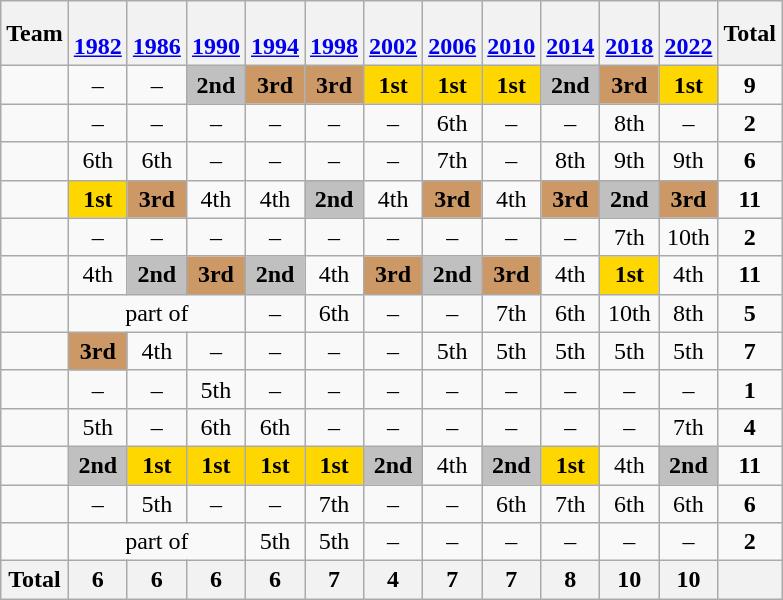<table class="wikitable" style="text-align:center">
<tr>
<th>Team</th>
<th><br><a href='#'>1982</a></th>
<th><br><a href='#'>1986</a></th>
<th><br><a href='#'>1990</a></th>
<th><br><a href='#'>1994</a></th>
<th><br><a href='#'>1998</a></th>
<th><br><a href='#'>2002</a></th>
<th><br><a href='#'>2006</a></th>
<th><br><a href='#'>2010</a></th>
<th><br><a href='#'>2014</a></th>
<th><br><a href='#'>2018</a></th>
<th><br><a href='#'>2022</a></th>
<th>Total</th>
</tr>
<tr>
<td align=left></td>
<td>–</td>
<td>–</td>
<td bgcolor=silver><strong>2nd</strong></td>
<td bgcolor=cc9966><strong>3rd</strong></td>
<td bgcolor=cc9966><strong>3rd</strong></td>
<td bgcolor=gold><strong>1st</strong></td>
<td bgcolor=gold><strong>1st</strong></td>
<td bgcolor=gold><strong>1st</strong></td>
<td bgcolor=silver><strong>2nd</strong></td>
<td bgcolor=cc9966><strong>3rd</strong></td>
<td bgcolor=gold><strong>1st</strong></td>
<td><strong>9</strong></td>
</tr>
<tr>
<td align=left></td>
<td>–</td>
<td>–</td>
<td>–</td>
<td>–</td>
<td>–</td>
<td>–</td>
<td>6th</td>
<td>–</td>
<td>–</td>
<td>8th</td>
<td>–</td>
<td><strong>2</strong></td>
</tr>
<tr>
<td align=left></td>
<td>6th</td>
<td>6th</td>
<td>–</td>
<td>–</td>
<td>–</td>
<td>–</td>
<td>7th</td>
<td>–</td>
<td>8th</td>
<td>9th</td>
<td>9th</td>
<td><strong>6</strong></td>
</tr>
<tr>
<td align=left></td>
<td bgcolor=gold><strong>1st</strong></td>
<td bgcolor=cc9966><strong>3rd</strong></td>
<td>4th</td>
<td>4th</td>
<td bgcolor=silver><strong>2nd</strong></td>
<td>4th</td>
<td bgcolor=cc9966><strong>3rd</strong></td>
<td>4th</td>
<td bgcolor=cc9966><strong>3rd</strong></td>
<td bgcolor=silver><strong>2nd</strong></td>
<td bgcolor=cc9966><strong>3rd</strong></td>
<td><strong>11</strong></td>
</tr>
<tr>
<td align=left></td>
<td>–</td>
<td>–</td>
<td>–</td>
<td>–</td>
<td>–</td>
<td>–</td>
<td>–</td>
<td>–</td>
<td>–</td>
<td>7th</td>
<td>10th</td>
<td><strong>2</strong></td>
</tr>
<tr>
<td align=left></td>
<td>4th</td>
<td bgcolor=silver><strong>2nd</strong></td>
<td bgcolor=cc9966><strong>3rd</strong></td>
<td bgcolor=silver><strong>2nd</strong></td>
<td>4th</td>
<td bgcolor=cc9966><strong>3rd</strong></td>
<td bgcolor=silver><strong>2nd</strong></td>
<td bgcolor=cc9966><strong>3rd</strong></td>
<td>4th</td>
<td bgcolor=gold><strong>1st</strong></td>
<td>4th</td>
<td><strong>11</strong></td>
</tr>
<tr>
<td align=left></td>
<td colspan=3>part of </td>
<td>–</td>
<td>6th</td>
<td>–</td>
<td>–</td>
<td>7th</td>
<td>6th</td>
<td>10th</td>
<td>8th</td>
<td><strong>5</strong></td>
</tr>
<tr>
<td align=left></td>
<td bgcolor=cc9966><strong>3rd</strong></td>
<td>4th</td>
<td>–</td>
<td>–</td>
<td>–</td>
<td>–</td>
<td>5th</td>
<td>5th</td>
<td>5th</td>
<td>5th</td>
<td>5th</td>
<td><strong>7</strong></td>
</tr>
<tr>
<td align=left></td>
<td>–</td>
<td>–</td>
<td>5th</td>
<td>–</td>
<td>–</td>
<td>–</td>
<td>–</td>
<td>–</td>
<td>–</td>
<td>–</td>
<td>–</td>
<td><strong>1</strong></td>
</tr>
<tr>
<td align=left></td>
<td>5th</td>
<td>–</td>
<td>6th</td>
<td>6th</td>
<td>–</td>
<td>–</td>
<td>–</td>
<td>–</td>
<td>–</td>
<td>–</td>
<td>7th</td>
<td><strong>4</strong></td>
</tr>
<tr>
<td align=left></td>
<td bgcolor=silver><strong>2nd</strong></td>
<td bgcolor=gold><strong>1st</strong></td>
<td bgcolor=gold><strong>1st</strong></td>
<td bgcolor=gold><strong>1st</strong></td>
<td bgcolor=gold><strong>1st</strong></td>
<td bgcolor=silver><strong>2nd</strong></td>
<td>4th</td>
<td bgcolor=silver><strong>2nd</strong></td>
<td bgcolor=gold><strong>1st</strong></td>
<td>4th</td>
<td bgcolor=silver><strong>2nd</strong></td>
<td><strong>11</strong></td>
</tr>
<tr>
<td align=left></td>
<td>–</td>
<td>5th</td>
<td>–</td>
<td>–</td>
<td>7th</td>
<td>–</td>
<td>–</td>
<td>6th</td>
<td>7th</td>
<td>6th</td>
<td>6th</td>
<td><strong>6</strong></td>
</tr>
<tr>
<td align=left></td>
<td colspan=3>part of </td>
<td>5th</td>
<td>5th</td>
<td>–</td>
<td>–</td>
<td>–</td>
<td>–</td>
<td>–</td>
<td>–</td>
<td><strong>2</strong></td>
</tr>
<tr>
<th>Total</th>
<th>6</th>
<th>6</th>
<th>6</th>
<th>6</th>
<th>7</th>
<th>4</th>
<th>7</th>
<th>7</th>
<th>8</th>
<th>10</th>
<th>10</th>
<th></th>
</tr>
</table>
